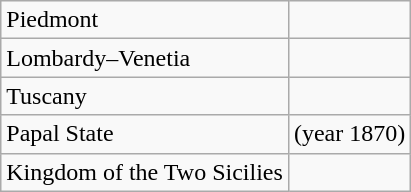<table class="wikitable">
<tr>
<td>Piedmont</td>
<td></td>
</tr>
<tr>
<td>Lombardy–Venetia</td>
<td></td>
</tr>
<tr>
<td>Tuscany</td>
<td></td>
</tr>
<tr>
<td>Papal State</td>
<td> (year 1870)</td>
</tr>
<tr>
<td>Kingdom of the Two Sicilies</td>
<td></td>
</tr>
</table>
